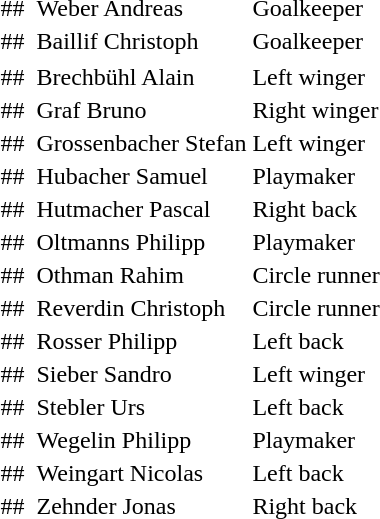<table>
<tr>
<td valign=”top”></td>
</tr>
<tr>
<td>##</td>
<td></td>
<td>Weber Andreas</td>
<td>Goalkeeper<br></td>
</tr>
<tr>
<td>##</td>
<td></td>
<td>Baillif Christoph</td>
<td>Goalkeeper<br></td>
</tr>
<tr>
</tr>
<tr>
<td>##</td>
<td></td>
<td>Brechbühl Alain</td>
<td>Left winger<br></td>
</tr>
<tr>
<td>##</td>
<td></td>
<td>Graf Bruno</td>
<td>Right winger<br></td>
</tr>
<tr>
<td>##</td>
<td></td>
<td>Grossenbacher Stefan</td>
<td>Left winger<br></td>
</tr>
<tr>
<td>##</td>
<td></td>
<td>Hubacher Samuel</td>
<td>Playmaker<br></td>
</tr>
<tr>
<td>##</td>
<td></td>
<td>Hutmacher Pascal</td>
<td>Right back<br></td>
</tr>
<tr>
<td>##</td>
<td></td>
<td>Oltmanns Philipp</td>
<td>Playmaker<br></td>
</tr>
<tr>
<td>##</td>
<td></td>
<td>Othman Rahim</td>
<td>Circle runner<br></td>
</tr>
<tr>
<td>##</td>
<td></td>
<td>Reverdin Christoph</td>
<td>Circle runner<br></td>
</tr>
<tr>
<td>##</td>
<td></td>
<td>Rosser Philipp</td>
<td>Left back<br></td>
</tr>
<tr>
<td>##</td>
<td></td>
<td>Sieber Sandro</td>
<td>Left winger<br></td>
</tr>
<tr>
<td>##</td>
<td></td>
<td>Stebler Urs</td>
<td>Left back<br></td>
</tr>
<tr>
<td>##</td>
<td></td>
<td>Wegelin Philipp</td>
<td>Playmaker<br></td>
</tr>
<tr>
<td>##</td>
<td></td>
<td>Weingart Nicolas</td>
<td>Left back<br></td>
</tr>
<tr>
<td>##</td>
<td></td>
<td>Zehnder Jonas</td>
<td>Right back<br></td>
</tr>
<tr>
</tr>
</table>
